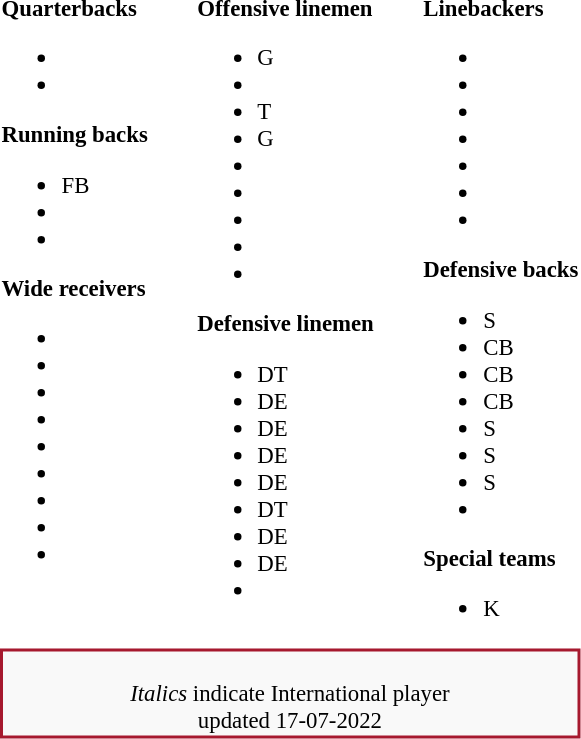<table class="toccolours" style="text-align: left;">
<tr>
<td style="font-size: 95%;vertical-align:top;"><strong>Quarterbacks</strong><br><ul><li></li><li></li></ul><strong>Running backs</strong><ul><li> FB</li><li></li><li></li></ul><strong>Wide receivers</strong><ul><li></li><li></li><li></li><li></li><li></li><li></li><li></li><li></li><li></li></ul></td>
<td style="width: 25px;"></td>
<td style="font-size: 95%;vertical-align:top;"><strong>Offensive linemen</strong><br><ul><li> G</li><li></li><li> T</li><li> G</li><li></li><li></li><li></li><li></li><li></li></ul><strong>Defensive linemen</strong><ul><li> DT</li><li> DE</li><li> DE</li><li> DE</li><li> DE</li><li> DT</li><li> DE</li><li> DE</li><li></li></ul></td>
<td style="width: 25px;"></td>
<td style="font-size: 95%;vertical-align:top;"><strong>Linebackers </strong><br><ul><li></li><li></li><li></li><li></li><li></li><li></li><li></li></ul><strong>Defensive backs</strong><ul><li> S</li><li> CB</li><li> CB</li><li> CB</li><li> S</li><li> S</li><li> S</li><li></li></ul><strong>Special teams</strong><ul><li> K</li></ul></td>
</tr>
<tr>
<td style="text-align:center;font-size: 95%;background:#F9F9F9;border:2px solid #A6192E" colspan="10"><br><em>Italics</em> indicate International player<br><span></span> updated 17-07-2022</td>
</tr>
<tr>
</tr>
</table>
